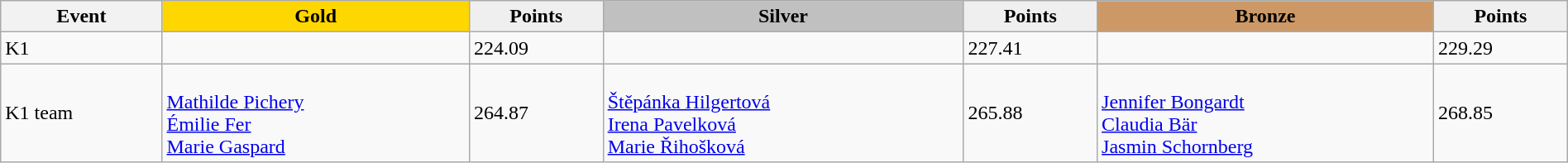<table class="wikitable" width=100%>
<tr>
<th>Event</th>
<td align=center bgcolor="gold"><strong>Gold</strong></td>
<td align=center bgcolor="EFEFEF"><strong>Points</strong></td>
<td align=center bgcolor="silver"><strong>Silver</strong></td>
<td align=center bgcolor="EFEFEF"><strong>Points</strong></td>
<td align=center bgcolor="CC9966"><strong>Bronze</strong></td>
<td align=center bgcolor="EFEFEF"><strong>Points</strong></td>
</tr>
<tr>
<td>K1</td>
<td></td>
<td>224.09</td>
<td></td>
<td>227.41</td>
<td></td>
<td>229.29</td>
</tr>
<tr>
<td>K1 team</td>
<td><br><a href='#'>Mathilde Pichery</a><br><a href='#'>Émilie Fer</a><br><a href='#'>Marie Gaspard</a></td>
<td>264.87</td>
<td><br><a href='#'>Štěpánka Hilgertová</a><br><a href='#'>Irena Pavelková</a><br><a href='#'>Marie Řihošková</a></td>
<td>265.88</td>
<td><br><a href='#'>Jennifer Bongardt</a><br><a href='#'>Claudia Bär</a><br><a href='#'>Jasmin Schornberg</a></td>
<td>268.85</td>
</tr>
</table>
